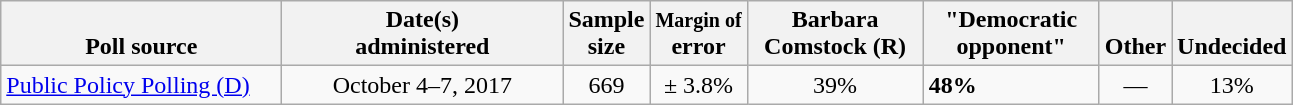<table class="wikitable">
<tr valign= bottom>
<th style="width:180px;">Poll source</th>
<th style="width:180px;">Date(s)<br>administered</th>
<th class=small>Sample<br>size</th>
<th class=small><small>Margin of</small><br>error</th>
<th style="width:110px;">Barbara<br>Comstock (R)</th>
<th style="width:110px;">"Democratic<br>opponent"</th>
<th>Other</th>
<th>Undecided</th>
</tr>
<tr>
<td><a href='#'>Public Policy Polling (D)</a></td>
<td align=center>October 4–7, 2017</td>
<td align=center>669</td>
<td align=center>± 3.8%</td>
<td align=center>39%</td>
<td><strong>48%</strong></td>
<td align=center>—</td>
<td align=center>13%</td>
</tr>
</table>
